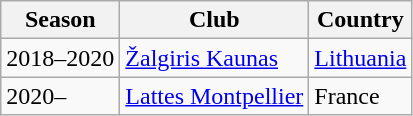<table class="wikitable">
<tr>
<th>Season</th>
<th>Club</th>
<th>Country</th>
</tr>
<tr>
<td>2018–2020</td>
<td><a href='#'>Žalgiris Kaunas</a></td>
<td><a href='#'>Lithuania</a></td>
</tr>
<tr>
<td>2020–</td>
<td><a href='#'>Lattes Montpellier</a></td>
<td>France</td>
</tr>
</table>
